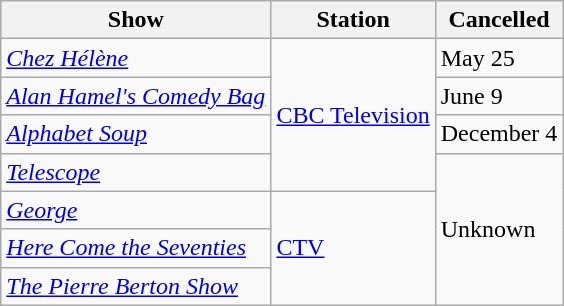<table class="wikitable">
<tr>
<th>Show</th>
<th>Station</th>
<th>Cancelled</th>
</tr>
<tr>
<td><em><a href='#'>Chez Hélène</a></em></td>
<td rowspan="4"><a href='#'>CBC Television</a></td>
<td>May 25</td>
</tr>
<tr>
<td><em><a href='#'>Alan Hamel's Comedy Bag</a></em></td>
<td>June 9</td>
</tr>
<tr>
<td><em><a href='#'>Alphabet Soup</a></em></td>
<td>December 4</td>
</tr>
<tr>
<td><em><a href='#'>Telescope</a></em></td>
<td rowspan="4">Unknown</td>
</tr>
<tr>
<td><em><a href='#'>George</a></em></td>
<td rowspan="3"><a href='#'>CTV</a></td>
</tr>
<tr>
<td><em><a href='#'>Here Come the Seventies</a></em></td>
</tr>
<tr>
<td><em><a href='#'>The Pierre Berton Show</a></em></td>
</tr>
</table>
